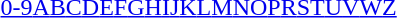<table id="toc" class="toc" summary="Class">
<tr>
<th></th>
</tr>
<tr>
<td style="text-align:center;"><a href='#'>0-9</a><a href='#'>A</a><a href='#'>B</a><a href='#'>C</a><a href='#'>D</a><a href='#'>E</a><a href='#'>F</a><a href='#'>G</a><a href='#'>H</a><a href='#'>I</a><a href='#'>J</a><a href='#'>K</a><a href='#'>L</a><a href='#'>M</a><a href='#'>N</a><a href='#'>O</a><a href='#'>P</a><a href='#'>R</a><a href='#'>S</a><a href='#'>T</a><a href='#'>U</a><a href='#'>V</a><a href='#'>W</a><a href='#'>Z</a></td>
</tr>
</table>
